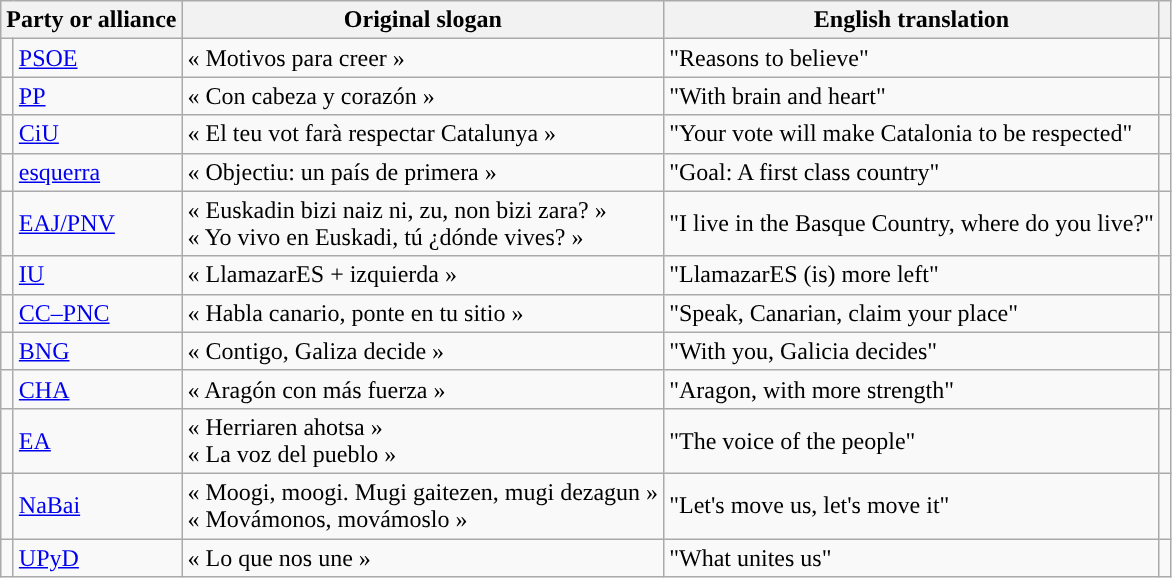<table class="wikitable" style="text-align:left;">
<tr>
<th style="text-align:left;" colspan="2">Party or alliance</th>
<th>Original slogan</th>
<th>English translation</th>
<th></th>
</tr>
<tr>
<td width="1" style="color:inherit;background:"></td>
<td><a href='#'>PSOE</a></td>
<td>« Motivos para creer »</td>
<td>"Reasons to believe"</td>
<td></td>
</tr>
<tr>
<td style="color:inherit;background:"></td>
<td><a href='#'>PP</a></td>
<td>« Con cabeza y corazón »</td>
<td>"With brain and heart"</td>
<td></td>
</tr>
<tr>
<td style="color:inherit;background:"></td>
<td><a href='#'>CiU</a></td>
<td>« El teu vot farà respectar Catalunya »</td>
<td>"Your vote will make Catalonia to be respected"</td>
<td></td>
</tr>
<tr>
<td style="color:inherit;background:"></td>
<td><a href='#'>esquerra</a></td>
<td>« Objectiu: un país de primera »</td>
<td>"Goal: A first class country"</td>
<td></td>
</tr>
<tr>
<td style="color:inherit;background:"></td>
<td><a href='#'>EAJ/PNV</a></td>
<td>« Euskadin bizi naiz ni, zu, non bizi zara? »<br>« Yo vivo en Euskadi, tú ¿dónde vives? »</td>
<td>"I live in the Basque Country, where do you live?"</td>
<td></td>
</tr>
<tr>
<td style="color:inherit;background:"></td>
<td><a href='#'>IU</a></td>
<td>« LlamazarES + izquierda »</td>
<td>"LlamazarES (is) more left"</td>
<td></td>
</tr>
<tr>
<td style="color:inherit;background:"></td>
<td><a href='#'>CC–PNC</a></td>
<td>« Habla canario, ponte en tu sitio »</td>
<td>"Speak, Canarian, claim your place"</td>
<td></td>
</tr>
<tr>
<td style="color:inherit;background:"></td>
<td><a href='#'>BNG</a></td>
<td>« Contigo, Galiza decide »</td>
<td>"With you, Galicia decides"</td>
<td></td>
</tr>
<tr>
<td style="color:inherit;background:"></td>
<td><a href='#'>CHA</a></td>
<td>« Aragón con más fuerza »</td>
<td>"Aragon, with more strength"</td>
<td></td>
</tr>
<tr>
<td style="color:inherit;background:"></td>
<td><a href='#'>EA</a></td>
<td>« Herriaren ahotsa »<br>« La voz del pueblo »</td>
<td>"The voice of the people"</td>
<td></td>
</tr>
<tr>
<td style="color:inherit;background:"></td>
<td><a href='#'>NaBai</a></td>
<td>« Moogi, moogi. Mugi gaitezen, mugi dezagun »<br>« Movámonos, movámoslo »</td>
<td>"Let's move us, let's move it"</td>
<td></td>
</tr>
<tr>
<td style="color:inherit;background:"></td>
<td><a href='#'>UPyD</a></td>
<td>« Lo que nos une »</td>
<td>"What unites us"</td>
<td></td>
</tr>
</table>
